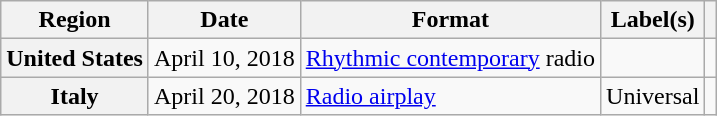<table class="wikitable plainrowheaders">
<tr>
<th scope="col">Region</th>
<th scope="col">Date</th>
<th scope="col">Format</th>
<th scope="col">Label(s)</th>
<th scope="col"></th>
</tr>
<tr>
<th scope="row">United States</th>
<td>April 10, 2018</td>
<td><a href='#'>Rhythmic contemporary</a> radio</td>
<td></td>
<td></td>
</tr>
<tr>
<th scope="row">Italy</th>
<td>April 20, 2018</td>
<td><a href='#'>Radio airplay</a></td>
<td>Universal</td>
<td></td>
</tr>
</table>
